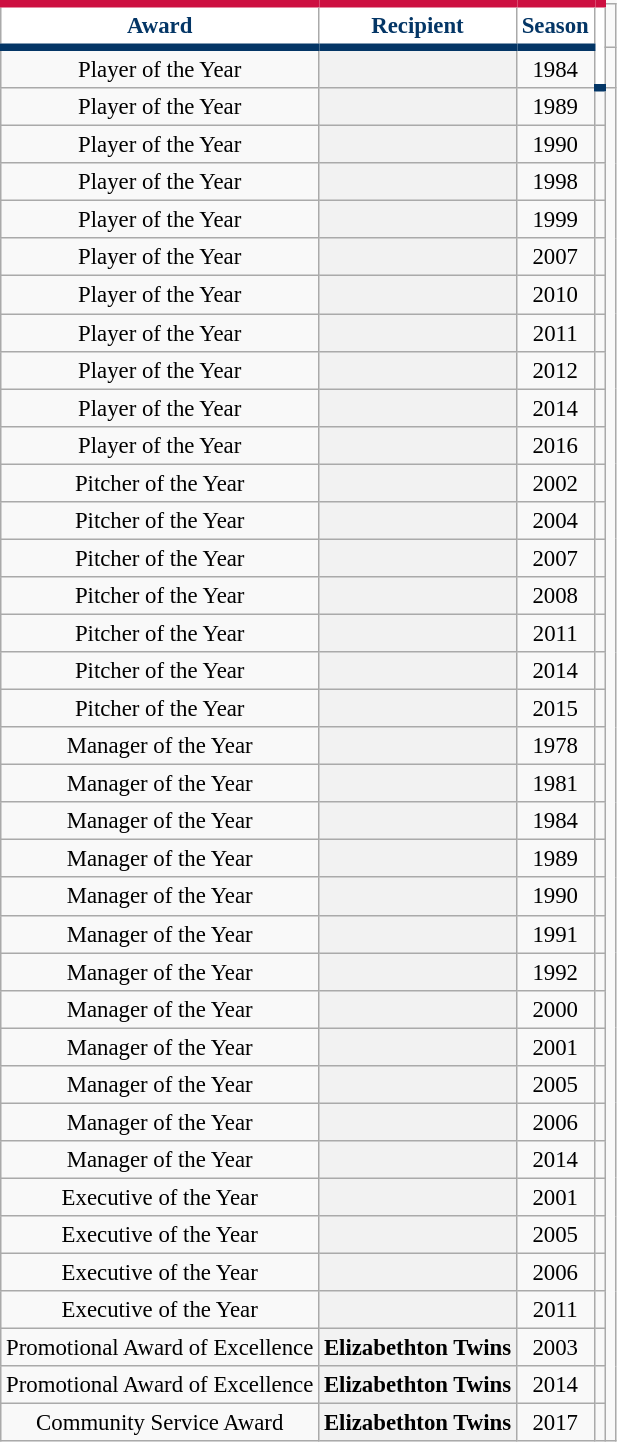<table class="wikitable sortable plainrowheaders" style="font-size: 95%; text-align:center;">
<tr>
<th scope="col" style="background-color:#ffffff; border-top:#CD1041 5px solid; border-bottom:#043666 5px solid; color:#043666">Award</th>
<th scope="col" style="background-color:#ffffff; border-top:#CD1041 5px solid; border-bottom:#043666 5px solid; color:#043666">Recipient</th>
<th scope="col" style="background-color:#ffffff; border-top:#CD1041 5px solid; border-bottom:#043666 5px solid; color:#043666">Season</th>
<th rowspan="2" class="unsortable" scope="col" style="background-color:#ffffff; border-top:#CD1041 5px solid; border-bottom:#043666 5px solid; color:#043666"></th>
</tr>
<tr>
<td>Player of the Year</td>
<th scope="row" style="text-align:center"></th>
<td>1984</td>
<td></td>
</tr>
<tr>
<td>Player of the Year</td>
<th scope="row" style="text-align:center"></th>
<td>1989</td>
<td></td>
</tr>
<tr>
<td>Player of the Year</td>
<th scope="row" style="text-align:center"></th>
<td>1990</td>
<td></td>
</tr>
<tr>
<td>Player of the Year</td>
<th scope="row" style="text-align:center"></th>
<td>1998</td>
<td></td>
</tr>
<tr>
<td>Player of the Year</td>
<th scope="row" style="text-align:center"></th>
<td>1999</td>
<td></td>
</tr>
<tr>
<td>Player of the Year</td>
<th scope="row" style="text-align:center"></th>
<td>2007</td>
<td></td>
</tr>
<tr>
<td>Player of the Year</td>
<th scope="row" style="text-align:center"></th>
<td>2010</td>
<td></td>
</tr>
<tr>
<td>Player of the Year</td>
<th scope="row" style="text-align:center"></th>
<td>2011</td>
<td></td>
</tr>
<tr>
<td>Player of the Year</td>
<th scope="row" style="text-align:center"></th>
<td>2012</td>
<td></td>
</tr>
<tr>
<td>Player of the Year</td>
<th scope="row" style="text-align:center"></th>
<td>2014</td>
<td></td>
</tr>
<tr>
<td>Player of the Year</td>
<th scope="row" style="text-align:center"></th>
<td>2016</td>
<td></td>
</tr>
<tr>
<td>Pitcher of the Year</td>
<th scope="row" style="text-align:center"></th>
<td>2002</td>
<td></td>
</tr>
<tr>
<td>Pitcher of the Year</td>
<th scope="row" style="text-align:center"></th>
<td>2004</td>
<td></td>
</tr>
<tr>
<td>Pitcher of the Year</td>
<th scope="row" style="text-align:center"></th>
<td>2007</td>
<td></td>
</tr>
<tr>
<td>Pitcher of the Year</td>
<th scope="row" style="text-align:center"></th>
<td>2008</td>
<td></td>
</tr>
<tr>
<td>Pitcher of the Year</td>
<th scope="row" style="text-align:center"></th>
<td>2011</td>
<td></td>
</tr>
<tr>
<td>Pitcher of the Year</td>
<th scope="row" style="text-align:center"></th>
<td>2014</td>
<td></td>
</tr>
<tr>
<td>Pitcher of the Year</td>
<th scope="row" style="text-align:center"></th>
<td>2015</td>
<td></td>
</tr>
<tr>
<td>Manager of the Year</td>
<th scope="row" style="text-align:center"></th>
<td>1978</td>
<td></td>
</tr>
<tr>
<td>Manager of the Year</td>
<th scope="row" style="text-align:center"></th>
<td>1981</td>
<td></td>
</tr>
<tr>
<td>Manager of the Year</td>
<th scope="row" style="text-align:center"></th>
<td>1984</td>
<td></td>
</tr>
<tr>
<td>Manager of the Year</td>
<th scope="row" style="text-align:center"></th>
<td>1989</td>
<td></td>
</tr>
<tr>
<td>Manager of the Year</td>
<th scope="row" style="text-align:center"></th>
<td>1990</td>
<td></td>
</tr>
<tr>
<td>Manager of the Year</td>
<th scope="row" style="text-align:center"></th>
<td>1991</td>
<td></td>
</tr>
<tr>
<td>Manager of the Year</td>
<th scope="row" style="text-align:center"></th>
<td>1992</td>
<td></td>
</tr>
<tr>
<td>Manager of the Year</td>
<th scope="row" style="text-align:center"></th>
<td>2000</td>
<td></td>
</tr>
<tr>
<td>Manager of the Year</td>
<th scope="row" style="text-align:center"></th>
<td>2001</td>
<td></td>
</tr>
<tr>
<td>Manager of the Year</td>
<th scope="row" style="text-align:center"></th>
<td>2005</td>
<td></td>
</tr>
<tr>
<td>Manager of the Year</td>
<th scope="row" style="text-align:center"></th>
<td>2006</td>
<td></td>
</tr>
<tr>
<td>Manager of the Year</td>
<th scope="row" style="text-align:center"></th>
<td>2014</td>
<td></td>
</tr>
<tr>
<td>Executive of the Year</td>
<th scope="row" style="text-align:center"></th>
<td>2001</td>
<td></td>
</tr>
<tr>
<td>Executive of the Year</td>
<th scope="row" style="text-align:center"></th>
<td>2005</td>
<td></td>
</tr>
<tr>
<td>Executive of the Year</td>
<th scope="row" style="text-align:center"></th>
<td>2006</td>
<td></td>
</tr>
<tr>
<td>Executive of the Year</td>
<th scope="row" style="text-align:center"></th>
<td>2011</td>
<td></td>
</tr>
<tr>
<td>Promotional Award of Excellence</td>
<th scope="row" style="text-align:center">Elizabethton Twins</th>
<td>2003</td>
<td></td>
</tr>
<tr>
<td>Promotional Award of Excellence</td>
<th scope="row" style="text-align:center">Elizabethton Twins</th>
<td>2014</td>
<td></td>
</tr>
<tr>
<td>Community Service Award</td>
<th scope="row" style="text-align:center">Elizabethton Twins</th>
<td>2017</td>
<td></td>
</tr>
</table>
